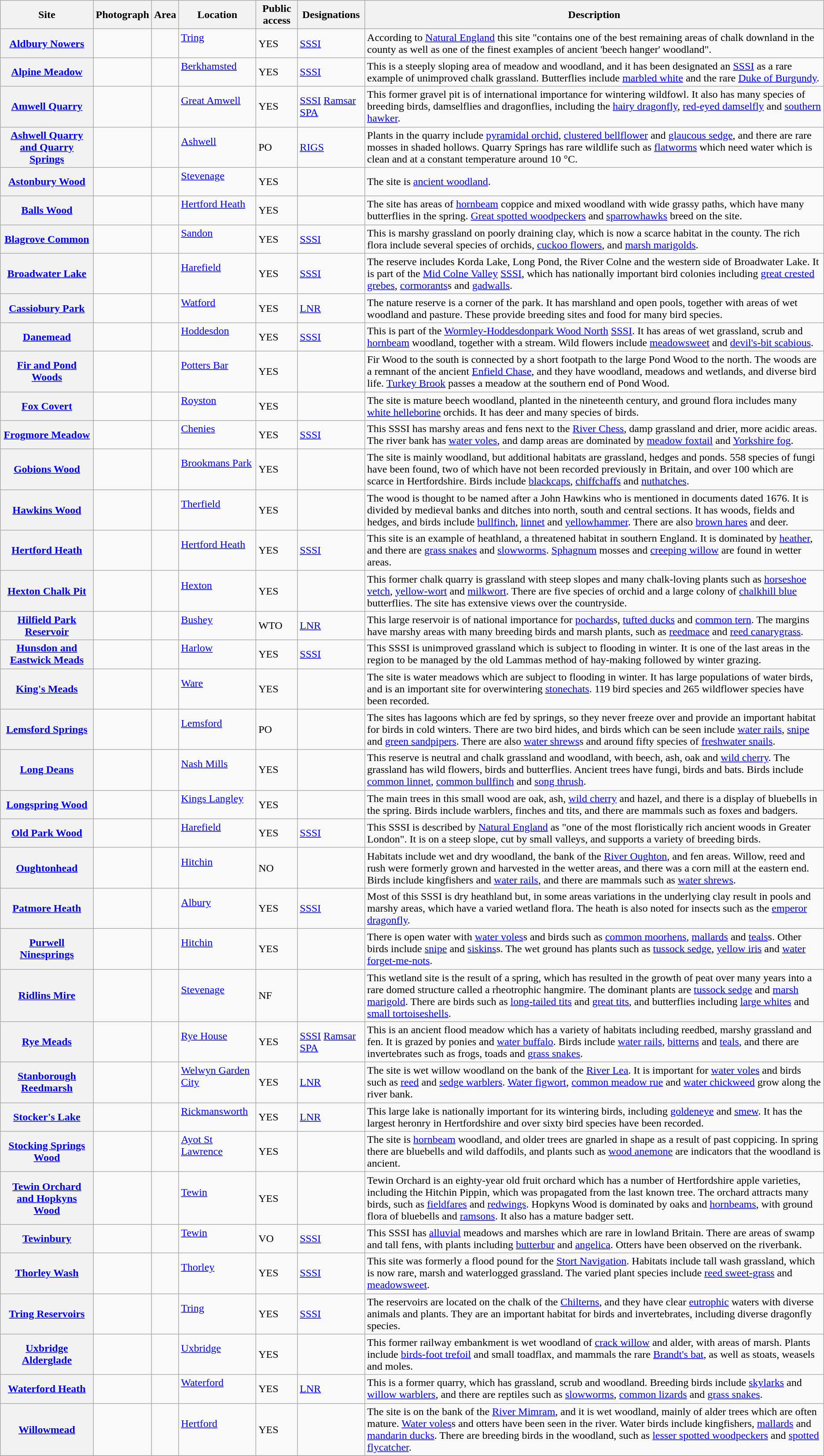<table class="wikitable sortable plainrowheaders">
<tr>
<th scope="col">Site</th>
<th scope="col" class="unsortable">Photograph</th>
<th scope="col" data-sort-type="number">Area</th>
<th scope="col">Location</th>
<th scope="col">Public access</th>
<th scope="col">Designations</th>
<th scope="col" class="unsortable">Description</th>
</tr>
<tr>
<th scope="row"><a href='#'>Aldbury Nowers</a></th>
<td></td>
<td></td>
<td><a href='#'>Tring</a><br><br></td>
<td>YES</td>
<td><a href='#'>SSSI</a></td>
<td>According to <a href='#'>Natural England</a> this site "contains one of the best remaining areas of chalk downland in the county as well as one of the finest examples of ancient 'beech hanger' woodland".</td>
</tr>
<tr>
<th scope="row"><a href='#'>Alpine Meadow</a></th>
<td></td>
<td></td>
<td><a href='#'>Berkhamsted</a><br> <br> </td>
<td>YES</td>
<td><a href='#'>SSSI</a></td>
<td>This is a steeply sloping area of meadow and woodland, and it has been designated an <a href='#'>SSSI</a> as a rare example of unimproved chalk grassland. Butterflies include <a href='#'>marbled white</a> and the rare <a href='#'>Duke of Burgundy</a>.</td>
</tr>
<tr>
<th scope="row"><a href='#'>Amwell Quarry</a></th>
<td></td>
<td></td>
<td><a href='#'>Great Amwell</a><br><br></td>
<td>YES</td>
<td><a href='#'>SSSI</a> <a href='#'>Ramsar</a> <a href='#'>SPA</a></td>
<td>This former gravel pit is of international importance for wintering wildfowl. It also has many species of breeding birds, damselflies and dragonflies, including the <a href='#'>hairy dragonfly</a>, <a href='#'>red-eyed damselfly</a> and <a href='#'>southern hawker</a>.</td>
</tr>
<tr>
<th scope="row"><a href='#'>Ashwell Quarry and Quarry Springs</a></th>
<td></td>
<td></td>
<td><a href='#'>Ashwell</a><br> <br> </td>
<td>PO</td>
<td><a href='#'>RIGS</a></td>
<td>Plants in the quarry include <a href='#'>pyramidal orchid</a>, <a href='#'>clustered bellflower</a> and <a href='#'>glaucous sedge</a>, and there are rare mosses in shaded hollows. Quarry Springs has rare wildlife such as <a href='#'>flatworms</a> which need water which is clean and at a constant temperature around 10 °C.</td>
</tr>
<tr>
<th scope="row"><a href='#'>Astonbury Wood</a></th>
<td></td>
<td></td>
<td><a href='#'>Stevenage</a><br> <br> </td>
<td>YES</td>
<td></td>
<td>The site is <a href='#'>ancient woodland</a>.</td>
</tr>
<tr>
<th scope="row"><a href='#'>Balls Wood</a></th>
<td></td>
<td></td>
<td><a href='#'>Hertford Heath</a><br> <br> </td>
<td>YES</td>
<td></td>
<td>The site has areas of <a href='#'>hornbeam</a> coppice and mixed woodland with wide grassy paths, which have many butterflies in the spring. <a href='#'>Great spotted woodpeckers</a> and <a href='#'>sparrowhawks</a> breed on the site.</td>
</tr>
<tr>
<th scope="row"><a href='#'>Blagrove Common</a></th>
<td></td>
<td></td>
<td><a href='#'>Sandon</a><br> <br> </td>
<td>YES</td>
<td><a href='#'>SSSI</a></td>
<td>This is marshy grassland on poorly draining clay, which is now a scarce habitat in the county. The rich flora include several species of orchids, <a href='#'>cuckoo flowers</a>, and <a href='#'>marsh marigolds</a>.</td>
</tr>
<tr>
<th scope="row"><a href='#'>Broadwater Lake</a></th>
<td></td>
<td></td>
<td><a href='#'>Harefield</a><br> <br> </td>
<td>YES</td>
<td><a href='#'>SSSI</a></td>
<td>The reserve includes Korda Lake, Long Pond, the River Colne and the western side of Broadwater Lake. It is part of the <a href='#'>Mid Colne Valley</a> <a href='#'>SSSI</a>, which has nationally important bird colonies including <a href='#'>great crested grebes</a>, <a href='#'>cormorants</a>s and <a href='#'>gadwalls</a>.</td>
</tr>
<tr>
<th scope="row"><a href='#'>Cassiobury Park</a></th>
<td></td>
<td></td>
<td><a href='#'>Watford</a><br><br></td>
<td>YES</td>
<td><a href='#'>LNR</a></td>
<td>The nature reserve is a corner of the park. It has marshland and open pools, together with areas of wet woodland and pasture. These provide breeding sites and food for many bird species.</td>
</tr>
<tr>
<th scope="row"><a href='#'>Danemead</a></th>
<td></td>
<td></td>
<td><a href='#'>Hoddesdon</a><br><br></td>
<td>YES</td>
<td><a href='#'>SSSI</a></td>
<td>This is part of the <a href='#'>Wormley-Hoddesdonpark Wood North</a> <a href='#'>SSSI</a>. It has areas of wet grassland, scrub and <a href='#'>hornbeam</a> woodland, together with a stream. Wild flowers include <a href='#'>meadowsweet</a> and <a href='#'>devil's-bit scabious</a>.</td>
</tr>
<tr>
<th scope="row"><a href='#'>Fir and Pond Woods</a></th>
<td></td>
<td></td>
<td><a href='#'>Potters Bar</a><br> <br> </td>
<td>YES</td>
<td></td>
<td>Fir Wood to the south is connected by a short footpath to the large Pond Wood to the north. The woods are a remnant of the ancient <a href='#'>Enfield Chase</a>, and they have woodland, meadows and wetlands, and diverse bird life. <a href='#'>Turkey Brook</a> passes a meadow at the southern end of Pond Wood.</td>
</tr>
<tr>
<th scope="row"><a href='#'>Fox Covert</a></th>
<td></td>
<td></td>
<td><a href='#'>Royston</a><br> <br> </td>
<td>YES</td>
<td></td>
<td>The site is mature beech woodland, planted in the nineteenth century, and ground flora includes many <a href='#'>white helleborine</a> orchids. It has deer and many species of birds.</td>
</tr>
<tr>
<th scope="row"><a href='#'>Frogmore Meadow</a></th>
<td></td>
<td></td>
<td><a href='#'>Chenies</a><br> <br> </td>
<td>YES</td>
<td><a href='#'>SSSI</a></td>
<td>This SSSI has marshy areas and fens next to the <a href='#'>River Chess</a>, damp grassland and drier, more acidic areas. The river bank has <a href='#'>water voles</a>, and damp areas are dominated by <a href='#'>meadow foxtail</a> and <a href='#'>Yorkshire fog</a>.</td>
</tr>
<tr>
<th scope="row"><a href='#'>Gobions Wood</a></th>
<td></td>
<td></td>
<td><a href='#'>Brookmans Park</a><br> <br> </td>
<td>YES</td>
<td></td>
<td>The site is mainly woodland, but additional habitats are grassland, hedges and ponds. 558 species of fungi have been found, two of which have not been recorded previously in Britain, and over 100 which are scarce in Hertfordshire. Birds include <a href='#'>blackcaps</a>, <a href='#'>chiffchaffs</a> and <a href='#'>nuthatches</a>.</td>
</tr>
<tr>
<th scope="row"><a href='#'>Hawkins Wood</a></th>
<td></td>
<td></td>
<td><a href='#'>Therfield</a><br> <br> </td>
<td>YES</td>
<td></td>
<td>The wood is thought to be named after a John Hawkins who is mentioned in documents dated 1676. It is divided by medieval banks and ditches into north, south and central sections. It has woods, fields and hedges, and birds include <a href='#'>bullfinch</a>, <a href='#'>linnet</a> and <a href='#'>yellowhammer</a>. There are also <a href='#'>brown hares</a> and deer.</td>
</tr>
<tr>
<th scope="row"><a href='#'>Hertford Heath</a></th>
<td></td>
<td></td>
<td><a href='#'>Hertford Heath</a><br> <br> </td>
<td>YES</td>
<td><a href='#'>SSSI</a></td>
<td>This site is an example of heathland, a threatened habitat in southern England. It is dominated by <a href='#'>heather</a>, and there are <a href='#'>grass snakes</a> and <a href='#'>slowworms</a>. <a href='#'>Sphagnum</a> mosses and <a href='#'>creeping willow</a> are found in wetter areas.</td>
</tr>
<tr>
<th scope="row"><a href='#'>Hexton Chalk Pit</a></th>
<td></td>
<td></td>
<td><a href='#'>Hexton</a><br> <br> </td>
<td>YES</td>
<td></td>
<td>This former chalk quarry is grassland with steep slopes and many chalk-loving plants such as <a href='#'>horseshoe vetch</a>, <a href='#'>yellow-wort</a> and <a href='#'>milkwort</a>. There are five species of orchid and a large colony of <a href='#'>chalkhill blue</a> butterflies. The site has extensive views over the countryside.</td>
</tr>
<tr>
<th scope="row"><a href='#'>Hilfield Park Reservoir</a></th>
<td></td>
<td></td>
<td><a href='#'>Bushey</a><br><br></td>
<td>WTO</td>
<td><a href='#'>LNR</a></td>
<td>This large reservoir is of national importance for <a href='#'>pochards</a>s, <a href='#'>tufted ducks</a> and <a href='#'>common tern</a>. The margins have marshy areas with many breeding birds and marsh plants, such as <a href='#'>reedmace</a> and <a href='#'>reed canarygrass</a>.</td>
</tr>
<tr>
<th scope="row"><a href='#'>Hunsdon and Eastwick Meads</a></th>
<td></td>
<td></td>
<td><a href='#'>Harlow</a><br><br></td>
<td>YES</td>
<td><a href='#'>SSSI</a></td>
<td>This SSSI is unimproved grassland which is subject to flooding in winter. It is one of the last areas in the region to be managed by the old Lammas method of hay-making followed by winter grazing.</td>
</tr>
<tr>
<th scope="row"><a href='#'>King's Meads</a></th>
<td></td>
<td></td>
<td><a href='#'>Ware</a><br> <br> </td>
<td>YES</td>
<td></td>
<td>The site is water meadows which are subject to flooding in winter. It has large populations of water birds, and is an important site for overwintering <a href='#'>stonechats</a>. 119 bird species and 265 wildflower species have been recorded.</td>
</tr>
<tr>
<th scope="row"><a href='#'>Lemsford Springs</a></th>
<td></td>
<td></td>
<td><a href='#'>Lemsford</a><br> <br> </td>
<td>PO</td>
<td></td>
<td>The sites has lagoons which are fed by springs, so they never freeze over and provide an important habitat for birds in cold winters. There are two bird hides, and birds which can be seen include <a href='#'>water rails</a>, <a href='#'>snipe</a> and <a href='#'>green sandpipers</a>. There are also <a href='#'>water shrews</a>s and around fifty species of <a href='#'>freshwater snails</a>.</td>
</tr>
<tr>
<th scope="row"><a href='#'>Long Deans</a></th>
<td></td>
<td></td>
<td><a href='#'>Nash Mills</a><br> <br> </td>
<td>YES</td>
<td></td>
<td>This reserve is neutral and chalk grassland and woodland, with beech, ash, oak and <a href='#'>wild cherry</a>. The grassland has wild flowers, birds and butterflies. Ancient trees have fungi, birds and bats. Birds include <a href='#'>common linnet</a>, <a href='#'>common bullfinch</a> and <a href='#'>song thrush</a>.</td>
</tr>
<tr>
<th scope="row"><a href='#'>Longspring Wood</a></th>
<td></td>
<td></td>
<td><a href='#'>Kings Langley</a><br> <br> </td>
<td>YES</td>
<td></td>
<td>The main trees in this small wood are oak, ash, <a href='#'>wild cherry</a> and hazel, and there is a display of bluebells in the spring. Birds include warblers, finches and tits, and there are mammals such as foxes and badgers.</td>
</tr>
<tr>
<th scope="row"><a href='#'>Old Park Wood</a></th>
<td></td>
<td></td>
<td><a href='#'>Harefield</a><br><br></td>
<td>YES</td>
<td><a href='#'>SSSI</a></td>
<td>This SSSI is described by <a href='#'>Natural England</a> as "one of the most floristically rich ancient woods in Greater London". It is on a steep slope, cut by small valleys, and supports a variety of breeding birds.</td>
</tr>
<tr>
<th scope="row"><a href='#'>Oughtonhead</a></th>
<td></td>
<td></td>
<td><a href='#'>Hitchin</a><br><br></td>
<td>NO</td>
<td></td>
<td>Habitats include wet and dry woodland, the bank of the <a href='#'>River Oughton</a>, and fen areas. Willow, reed and rush were formerly grown and harvested in the wetter areas, and there was a corn mill at the eastern end. Birds include kingfishers and <a href='#'>water rails</a>, and there are mammals such as <a href='#'>water shrews</a>.</td>
</tr>
<tr>
<th scope="row"><a href='#'>Patmore Heath</a></th>
<td></td>
<td></td>
<td><a href='#'>Albury</a><br><br></td>
<td>YES</td>
<td><a href='#'>SSSI</a></td>
<td>Most of this SSSI is dry heathland but, in some areas variations in the underlying clay result in pools and marshy areas, which have a varied wetland flora. The heath is also noted for insects such as the <a href='#'>emperor dragonfly</a>.</td>
</tr>
<tr>
<th scope="row"><a href='#'>Purwell Ninesprings</a></th>
<td></td>
<td></td>
<td><a href='#'>Hitchin</a><br><br></td>
<td>YES</td>
<td></td>
<td>There is open water with <a href='#'>water voles</a>s and birds such as <a href='#'>common moorhens</a>, <a href='#'>mallards</a> and <a href='#'>teals</a>s. Other birds include <a href='#'>snipe</a> and <a href='#'>siskins</a>s. The wet ground has plants such as <a href='#'>tussock sedge</a>, <a href='#'>yellow iris</a> and <a href='#'>water forget-me-nots</a>.</td>
</tr>
<tr>
<th scope="row"><a href='#'>Ridlins Mire</a></th>
<td></td>
<td></td>
<td><a href='#'>Stevenage</a><br><br></td>
<td>NF</td>
<td></td>
<td>This wetland site is the result of a spring, which has resulted in the growth of peat over many years into a rare domed structure called a rheotrophic hangmire. The dominant plants are <a href='#'>tussock sedge</a> and <a href='#'>marsh marigold</a>. There are birds such as <a href='#'>long-tailed tits</a> and <a href='#'>great tits</a>, and butterflies including <a href='#'>large whites</a> and <a href='#'>small tortoiseshells</a>.</td>
</tr>
<tr>
<th scope="row"><a href='#'>Rye Meads</a></th>
<td></td>
<td></td>
<td><a href='#'>Rye House</a><br><br></td>
<td>YES</td>
<td><a href='#'>SSSI</a> <a href='#'>Ramsar</a> <a href='#'>SPA</a></td>
<td>This is an ancient flood meadow which has a variety of habitats including reedbed, marshy grassland and fen. It is grazed by ponies and <a href='#'>water buffalo</a>. Birds include <a href='#'>water rails</a>, <a href='#'>bitterns</a> and <a href='#'>teals</a>, and there are invertebrates such as frogs, toads and <a href='#'>grass snakes</a>.</td>
</tr>
<tr>
<th scope="row"><a href='#'>Stanborough Reedmarsh</a></th>
<td></td>
<td></td>
<td><a href='#'>Welwyn Garden City</a><br><br></td>
<td>YES</td>
<td><a href='#'>LNR</a></td>
<td>The site is wet willow woodland on the bank of the <a href='#'>River Lea</a>. It is important for <a href='#'>water voles</a> and birds such as <a href='#'>reed</a> and <a href='#'>sedge warblers</a>. <a href='#'>Water figwort</a>, <a href='#'>common meadow rue</a> and <a href='#'>water chickweed</a> grow along the river bank.</td>
</tr>
<tr>
<th scope="row"><a href='#'>Stocker's Lake</a></th>
<td></td>
<td></td>
<td><a href='#'>Rickmansworth</a><br><br></td>
<td>YES</td>
<td><a href='#'>LNR</a></td>
<td>This large lake is nationally important for its wintering birds, including <a href='#'>goldeneye</a> and <a href='#'>smew</a>. It has the largest heronry in Hertfordshire and over sixty bird species have been recorded.</td>
</tr>
<tr>
<th scope="row"><a href='#'>Stocking Springs Wood</a></th>
<td></td>
<td></td>
<td><a href='#'>Ayot St Lawrence</a><br><br></td>
<td>YES</td>
<td></td>
<td>The site is <a href='#'>hornbeam</a> woodland, and older trees are gnarled in shape as a result of past coppicing. In spring there are bluebells and wild daffodils, and plants such as <a href='#'>wood anemone</a> are indicators that the woodland is ancient.</td>
</tr>
<tr>
<th scope="row"><a href='#'>Tewin Orchard and Hopkyns Wood</a></th>
<td></td>
<td></td>
<td><a href='#'>Tewin</a><br><br></td>
<td>YES</td>
<td></td>
<td>Tewin Orchard is an eighty-year old fruit orchard which has a number of Hertfordshire apple varieties, including the Hitchin Pippin, which was propagated from the last known tree. The orchard attracts many birds, such as <a href='#'>fieldfares</a> and <a href='#'>redwings</a>. Hopkyns Wood is dominated by oaks and <a href='#'>hornbeams</a>, with ground flora of bluebells and <a href='#'>ramsons</a>. It also has a mature badger sett.</td>
</tr>
<tr>
<th scope="row"><a href='#'>Tewinbury</a></th>
<td></td>
<td></td>
<td><a href='#'>Tewin</a><br><br></td>
<td>VO</td>
<td><a href='#'>SSSI</a></td>
<td>This SSSI has <a href='#'>alluvial</a> meadows and marshes which are rare in lowland Britain. There are areas of swamp and tall fens, with plants including <a href='#'>butterbur</a> and <a href='#'>angelica</a>. Otters have been observed on the riverbank.</td>
</tr>
<tr>
<th scope="row"><a href='#'>Thorley Wash</a></th>
<td></td>
<td></td>
<td><a href='#'>Thorley</a><br><br></td>
<td>YES</td>
<td><a href='#'>SSSI</a></td>
<td>This site was formerly a flood pound for the <a href='#'>Stort Navigation</a>. Habitats include tall wash grassland, which is now rare, marsh and waterlogged grassland. The varied plant species include <a href='#'>reed sweet-grass</a> and <a href='#'>meadowsweet</a>.</td>
</tr>
<tr>
<th scope="row"><a href='#'>Tring Reservoirs</a></th>
<td></td>
<td></td>
<td><a href='#'>Tring</a><br><br></td>
<td>YES</td>
<td><a href='#'>SSSI</a></td>
<td>The reservoirs are located on the chalk of the <a href='#'>Chilterns</a>, and they have clear <a href='#'>eutrophic</a> waters with diverse animals and plants. They are an important habitat for birds and invertebrates, including diverse dragonfly species.</td>
</tr>
<tr>
<th scope="row"><a href='#'>Uxbridge Alderglade</a></th>
<td></td>
<td></td>
<td><a href='#'>Uxbridge</a><br> <br> </td>
<td>YES</td>
<td></td>
<td>This former railway embankment is wet woodland of <a href='#'>crack willow</a> and alder, with areas of marsh. Plants include <a href='#'>birds-foot trefoil</a> and small toadflax, and mammals the rare <a href='#'>Brandt's bat</a>, as well as stoats, weasels and moles.</td>
</tr>
<tr>
<th scope="row"><a href='#'>Waterford Heath</a></th>
<td></td>
<td></td>
<td><a href='#'>Waterford</a><br> <br> </td>
<td>YES</td>
<td><a href='#'>LNR</a></td>
<td>This is a former quarry, which has grassland, scrub and woodland. Breeding birds include <a href='#'>skylarks</a> and <a href='#'>willow warblers</a>, and there are reptiles such as <a href='#'>slowworms</a>, <a href='#'>common lizards</a> and <a href='#'>grass snakes</a>.</td>
</tr>
<tr>
<th scope="row"><a href='#'>Willowmead</a></th>
<td></td>
<td></td>
<td><a href='#'>Hertford</a><br> <br> </td>
<td>YES</td>
<td></td>
<td>The site is on the bank of the <a href='#'>River Mimram</a>, and it is wet woodland, mainly of alder trees which are often mature. <a href='#'>Water voles</a>s and otters have been seen in the river. Water birds include kingfishers, <a href='#'>mallards</a> and <a href='#'>mandarin ducks</a>. There are breeding birds in the woodland, such as <a href='#'>lesser spotted woodpeckers</a> and <a href='#'>spotted flycatcher</a>.</td>
</tr>
<tr>
</tr>
</table>
